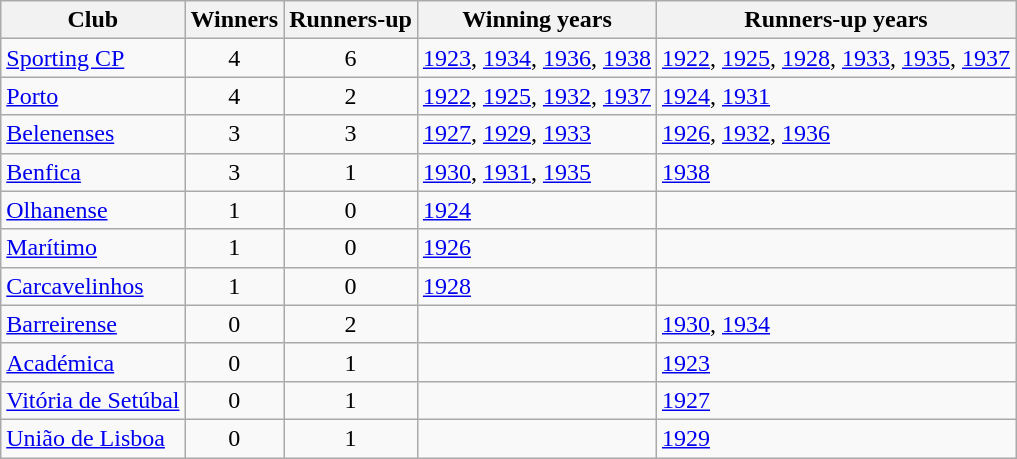<table class="wikitable">
<tr>
<th>Club</th>
<th>Winners</th>
<th>Runners-up</th>
<th>Winning years</th>
<th>Runners-up years</th>
</tr>
<tr>
<td><a href='#'>Sporting CP</a></td>
<td align=center>4</td>
<td align=center>6</td>
<td><a href='#'>1923</a>, <a href='#'>1934</a>, <a href='#'>1936</a>, <a href='#'>1938</a></td>
<td><a href='#'>1922</a>, <a href='#'>1925</a>, <a href='#'>1928</a>, <a href='#'>1933</a>, <a href='#'>1935</a>, <a href='#'>1937</a></td>
</tr>
<tr>
<td><a href='#'>Porto</a></td>
<td align=center>4</td>
<td align=center>2</td>
<td><a href='#'>1922</a>, <a href='#'>1925</a>, <a href='#'>1932</a>, <a href='#'>1937</a></td>
<td><a href='#'>1924</a>, <a href='#'>1931</a></td>
</tr>
<tr>
<td><a href='#'>Belenenses</a></td>
<td align=center>3</td>
<td align=center>3</td>
<td><a href='#'>1927</a>, <a href='#'>1929</a>, <a href='#'>1933</a></td>
<td><a href='#'>1926</a>, <a href='#'>1932</a>, <a href='#'>1936</a></td>
</tr>
<tr>
<td><a href='#'>Benfica</a></td>
<td align=center>3</td>
<td align=center>1</td>
<td><a href='#'>1930</a>, <a href='#'>1931</a>, <a href='#'>1935</a></td>
<td><a href='#'>1938</a></td>
</tr>
<tr>
<td><a href='#'>Olhanense</a></td>
<td align=center>1</td>
<td align=center>0</td>
<td><a href='#'>1924</a></td>
<td align=center></td>
</tr>
<tr>
<td><a href='#'>Marítimo</a></td>
<td align=center>1</td>
<td align=center>0</td>
<td><a href='#'>1926</a></td>
<td align=center></td>
</tr>
<tr>
<td><a href='#'>Carcavelinhos</a></td>
<td align=center>1</td>
<td align=center>0</td>
<td><a href='#'>1928</a></td>
<td align=center></td>
</tr>
<tr>
<td><a href='#'>Barreirense</a></td>
<td align=center>0</td>
<td align=center>2</td>
<td align=center></td>
<td><a href='#'>1930</a>, <a href='#'>1934</a></td>
</tr>
<tr>
<td><a href='#'>Académica</a></td>
<td align=center>0</td>
<td align=center>1</td>
<td align=center></td>
<td><a href='#'>1923</a></td>
</tr>
<tr>
<td><a href='#'>Vitória de Setúbal</a></td>
<td align=center>0</td>
<td align=center>1</td>
<td align=center></td>
<td><a href='#'>1927</a></td>
</tr>
<tr>
<td><a href='#'>União de Lisboa</a></td>
<td align=center>0</td>
<td align=center>1</td>
<td align=center></td>
<td><a href='#'>1929</a></td>
</tr>
</table>
